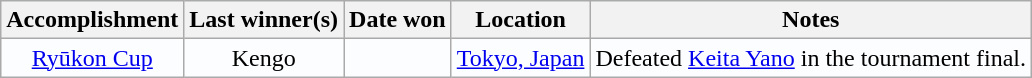<table class="wikitable" style="text-align:center; background:#fcfdff;">
<tr>
<th>Accomplishment</th>
<th>Last winner(s)</th>
<th>Date won</th>
<th>Location</th>
<th>Notes</th>
</tr>
<tr>
<td><a href='#'>Ryūkon Cup</a></td>
<td>Kengo</td>
<td></td>
<td><a href='#'>Tokyo, Japan</a></td>
<td style="text-align:left;">Defeated <a href='#'>Keita Yano</a> in the tournament final.</td>
</tr>
</table>
